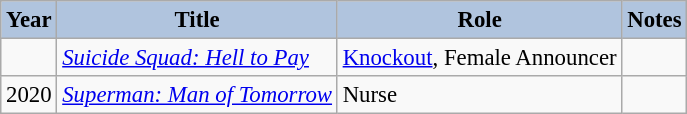<table class="wikitable sortable plainrowheaders" style="width=95%;  font-size: 95%;">
<tr>
<th style="background:#b0c4de;">Year</th>
<th style="background:#b0c4de;">Title</th>
<th style="background:#b0c4de;">Role</th>
<th style="background:#b0c4de;" class="unsortable">Notes</th>
</tr>
<tr>
<td></td>
<td><em><a href='#'>Suicide Squad: Hell to Pay</a></em></td>
<td><a href='#'>Knockout</a>, Female Announcer</td>
<td></td>
</tr>
<tr>
<td>2020</td>
<td><em><a href='#'>Superman: Man of Tomorrow</a></em></td>
<td>Nurse</td>
<td></td>
</tr>
</table>
